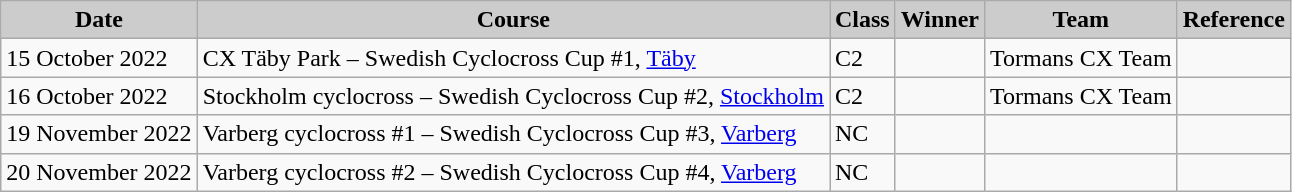<table class="wikitable sortable alternance ">
<tr>
<th scope="col" style="background-color:#CCCCCC;">Date</th>
<th scope="col" style="background-color:#CCCCCC;">Course</th>
<th scope="col" style="background-color:#CCCCCC;">Class</th>
<th scope="col" style="background-color:#CCCCCC;">Winner</th>
<th scope="col" style="background-color:#CCCCCC;">Team</th>
<th scope="col" style="background-color:#CCCCCC;">Reference</th>
</tr>
<tr>
<td>15 October 2022</td>
<td> CX Täby Park – Swedish Cyclocross Cup #1, <a href='#'>Täby</a></td>
<td>C2</td>
<td></td>
<td>Tormans CX Team</td>
<td></td>
</tr>
<tr>
<td>16 October 2022</td>
<td> Stockholm cyclocross – Swedish Cyclocross Cup #2, <a href='#'>Stockholm</a></td>
<td>C2</td>
<td></td>
<td>Tormans CX Team</td>
<td></td>
</tr>
<tr>
<td>19 November 2022</td>
<td> Varberg cyclocross #1 – Swedish Cyclocross Cup #3, <a href='#'>Varberg</a></td>
<td>NC</td>
<td></td>
<td></td>
<td></td>
</tr>
<tr>
<td>20 November 2022</td>
<td> Varberg cyclocross #2 – Swedish Cyclocross Cup #4, <a href='#'>Varberg</a></td>
<td>NC</td>
<td></td>
<td></td>
<td></td>
</tr>
</table>
